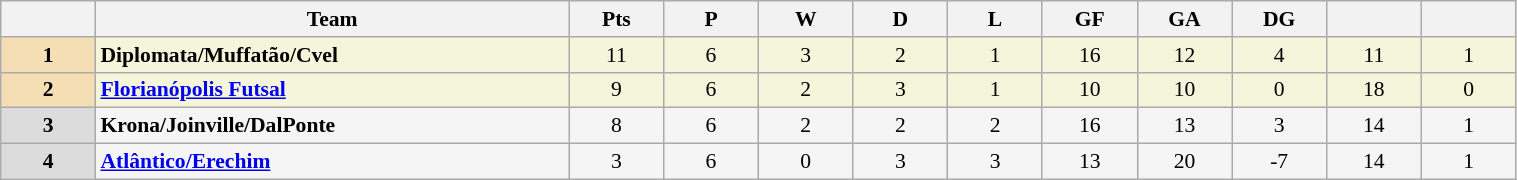<table class="wikitable sortable" style="text-align:center; font-size:90%;width:80%">
<tr>
<th bgcolor=#ffe5b4 width="5%"><span></span></th>
<th bgcolor=#ffe5b4 width="25%"><span>Team</span></th>
<th bgcolor=#ffe5b4 width="5%"><span>Pts</span></th>
<th bgcolor=#ffe5b4 width="5%"><span>P</span></th>
<th bgcolor=#ffe5b4 width="5%"><span>W</span></th>
<th bgcolor=#ffe5b4 width="5%"><span>D</span></th>
<th bgcolor=#ffe5b4 width="5%"><span>L</span></th>
<th bgcolor=#ffe5b4 width="5%"><span>GF</span></th>
<th bgcolor=#ffe5b4 width="5%"><span>GA</span></th>
<th bgcolor=#ffe5b4 width="5%"><span>DG</span></th>
<th bgcolor=#ffe5b4 width="5%"></th>
<th bgcolor=#ffe5b4 width="5%"></th>
</tr>
<tr bgcolor=#f5f5dc>
<td bgcolor=wheat align="center"><strong>1</strong></td>
<td align=left><strong> Diplomata/Muffatão/Cvel</strong></td>
<td>11</td>
<td>6</td>
<td>3</td>
<td>2</td>
<td>1</td>
<td>16</td>
<td>12</td>
<td>4</td>
<td>11</td>
<td>1</td>
</tr>
<tr bgcolor=#f5f5dc>
<td bgcolor=wheat align="center"><strong>2</strong></td>
<td align=left><strong> <a href='#'>Florianópolis Futsal</a></strong></td>
<td>9</td>
<td>6</td>
<td>2</td>
<td>3</td>
<td>1</td>
<td>10</td>
<td>10</td>
<td>0</td>
<td>18</td>
<td>0</td>
</tr>
<tr bgcolor=whitesmoke>
<td bgcolor=#DCDCDC align="center"><strong>3</strong></td>
<td align=left><strong> Krona/Joinville/DalPonte</strong></td>
<td>8</td>
<td>6</td>
<td>2</td>
<td>2</td>
<td>2</td>
<td>16</td>
<td>13</td>
<td>3</td>
<td>14</td>
<td>1</td>
</tr>
<tr bgcolor=whitesmoke>
<td bgcolor=#DCDCDC align="center"><strong>4</strong></td>
<td align=left><strong> <a href='#'>Atlântico/Erechim</a></strong></td>
<td>3</td>
<td>6</td>
<td>0</td>
<td>3</td>
<td>3</td>
<td>13</td>
<td>20</td>
<td>-7</td>
<td>14</td>
<td>1</td>
</tr>
</table>
